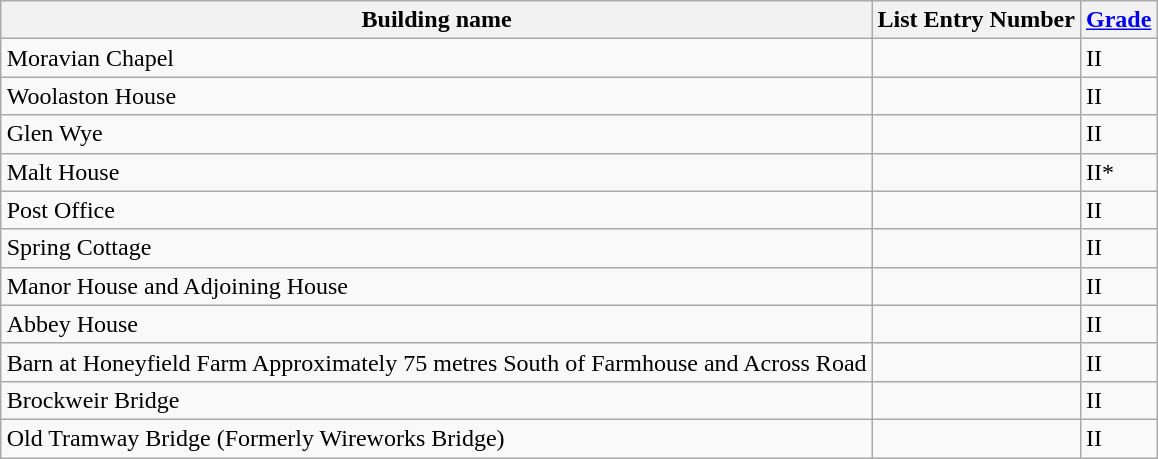<table class="wikitable" style="margin-left: auto; margin-right: auto; border: none;">
<tr>
<th>Building name</th>
<th>List Entry Number</th>
<th><a href='#'>Grade</a></th>
</tr>
<tr>
<td>Moravian Chapel</td>
<td></td>
<td>II</td>
</tr>
<tr>
<td>Woolaston House</td>
<td></td>
<td>II</td>
</tr>
<tr>
<td>Glen Wye</td>
<td></td>
<td>II</td>
</tr>
<tr>
<td>Malt House</td>
<td></td>
<td>II*</td>
</tr>
<tr>
<td>Post Office</td>
<td></td>
<td>II</td>
</tr>
<tr>
<td>Spring Cottage</td>
<td></td>
<td>II</td>
</tr>
<tr>
<td>Manor House and Adjoining House</td>
<td></td>
<td>II</td>
</tr>
<tr>
<td>Abbey House</td>
<td></td>
<td>II</td>
</tr>
<tr>
<td>Barn at Honeyfield Farm Approximately 75 metres South of Farmhouse and Across Road</td>
<td></td>
<td>II</td>
</tr>
<tr>
<td>Brockweir Bridge</td>
<td></td>
<td>II</td>
</tr>
<tr>
<td>Old Tramway Bridge (Formerly Wireworks Bridge)</td>
<td></td>
<td>II</td>
</tr>
</table>
